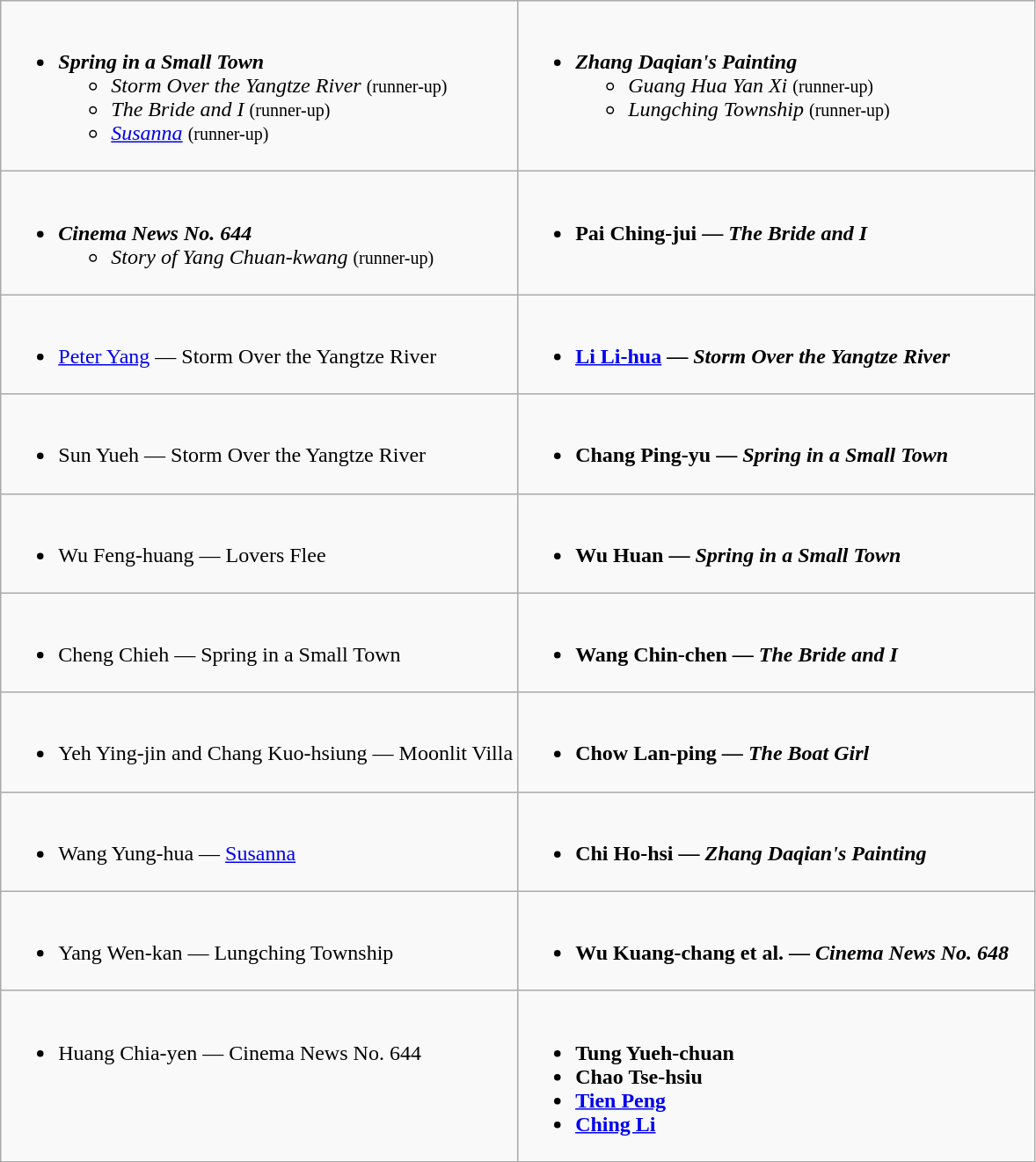<table class=wikitable>
<tr>
<td valign="top" width="50%"><br><ul><li><strong><em>Spring in a Small Town</em></strong><ul><li><em>Storm Over the Yangtze River</em> <small>(runner-up)</small></li><li><em>The Bride and I</em> <small>(runner-up)</small></li><li><em><a href='#'>Susanna</a></em> <small>(runner-up)</small></li></ul></li></ul></td>
<td valign="top" width="50%"><br><ul><li><strong><em>Zhang Daqian's Painting</em></strong><ul><li><em>Guang Hua Yan Xi</em> <small>(runner-up)</small></li><li><em>Lungching Township</em> <small>(runner-up)</small></li></ul></li></ul></td>
</tr>
<tr>
<td valign="top" width="50%"><br><ul><li><strong><em>Cinema News No. 644</em></strong><ul><li><em>Story of Yang Chuan-kwang</em> <small>(runner-up)</small></li></ul></li></ul></td>
<td valign="top" width="50%"><br><ul><li><strong>Pai Ching-jui — <em>The Bride and I<strong><em></li></ul></td>
</tr>
<tr>
<td valign="top" width="50%"><br><ul><li></strong><a href='#'>Peter Yang</a> — </em>Storm Over the Yangtze River</em></strong></li></ul></td>
<td valign="top" width="50%"><br><ul><li><strong><a href='#'>Li Li-hua</a> — <em>Storm Over the Yangtze River<strong><em></li></ul></td>
</tr>
<tr>
<td valign="top" width="50%"><br><ul><li></strong>Sun Yueh — </em>Storm Over the Yangtze River</em></strong></li></ul></td>
<td valign="top" width="50%"><br><ul><li><strong>Chang Ping-yu — <em>Spring in a Small Town<strong><em></li></ul></td>
</tr>
<tr>
<td valign="top" width="50%"><br><ul><li></strong>Wu Feng-huang  — </em>Lovers Flee</em></strong></li></ul></td>
<td valign="top" width="50%"><br><ul><li><strong>Wu Huan — <em>Spring in a Small Town<strong><em></li></ul></td>
</tr>
<tr>
<td valign="top" width="50%"><br><ul><li></strong>Cheng Chieh — </em> Spring in a Small Town</em></strong></li></ul></td>
<td valign="top" width="50%"><br><ul><li><strong>Wang Chin-chen — <em>The Bride and I<strong><em></li></ul></td>
</tr>
<tr>
<td valign="top" width="50%"><br><ul><li></strong>Yeh Ying-jin and Chang Kuo-hsiung — </em>Moonlit Villa</em></strong></li></ul></td>
<td valign="top" width="50%"><br><ul><li><strong>Chow Lan-ping — <em>The Boat Girl<strong><em></li></ul></td>
</tr>
<tr>
<td valign="top" width="50%"><br><ul><li></strong>Wang Yung-hua — </em><a href='#'>Susanna</a></em></strong></li></ul></td>
<td valign="top" width="50%"><br><ul><li><strong>Chi Ho-hsi — <em>Zhang Daqian's Painting<strong><em></li></ul></td>
</tr>
<tr>
<td valign="top" width="50%"><br><ul><li></strong>Yang Wen-kan — </em>Lungching Township</em></strong></li></ul></td>
<td valign="top" width="50%"><br><ul><li><strong>Wu Kuang-chang et al.  — <em>Cinema News No. 648<strong><em></li></ul></td>
</tr>
<tr>
<td valign="top" width="50%"><br><ul><li></strong>Huang Chia-yen  — </em>Cinema News No. 644</em></strong></li></ul></td>
<td valign="top" width="50%"><br><ul><li><strong>Tung Yueh-chuan</strong></li><li><strong>Chao Tse-hsiu</strong></li><li><strong><a href='#'>Tien Peng</a></strong></li><li><strong><a href='#'>Ching Li</a></strong></li></ul></td>
</tr>
</table>
